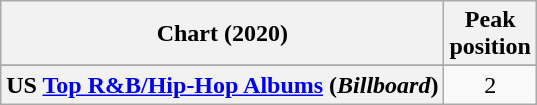<table class="wikitable sortable plainrowheaders" style="text-align:center">
<tr>
<th scope="col">Chart (2020)</th>
<th scope="col">Peak<br>position</th>
</tr>
<tr>
</tr>
<tr>
</tr>
<tr>
</tr>
<tr>
</tr>
<tr>
</tr>
<tr>
</tr>
<tr>
</tr>
<tr>
</tr>
<tr>
</tr>
<tr>
</tr>
<tr>
</tr>
<tr>
</tr>
<tr>
</tr>
<tr>
</tr>
<tr>
</tr>
<tr>
</tr>
<tr>
<th scope="row">US <a href='#'>Top R&B/Hip-Hop Albums</a> (<em>Billboard</em>)</th>
<td>2</td>
</tr>
</table>
